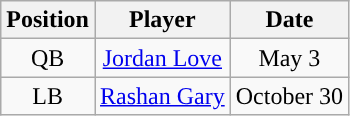<table class="wikitable" style="text-align:center">
<tr>
<th>Position</th>
<th>Player</th>
<th>Date</th>
</tr>
<tr>
<td>QB</td>
<td><a href='#'>Jordan Love</a></td>
<td>May 3</td>
</tr>
<tr>
<td>LB</td>
<td><a href='#'>Rashan Gary</a></td>
<td>October 30</td>
</tr>
</table>
